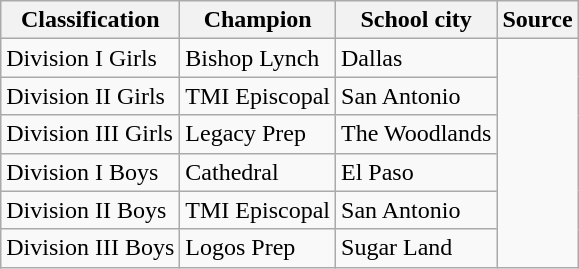<table class="wikitable">
<tr>
<th>Classification</th>
<th>Champion</th>
<th>School city</th>
<th>Source</th>
</tr>
<tr>
<td>Division I Girls</td>
<td>Bishop Lynch</td>
<td>Dallas</td>
<td rowspan="6"></td>
</tr>
<tr>
<td>Division II Girls</td>
<td>TMI Episcopal</td>
<td>San Antonio</td>
</tr>
<tr>
<td>Division III Girls</td>
<td>Legacy Prep</td>
<td>The Woodlands</td>
</tr>
<tr>
<td>Division I Boys</td>
<td>Cathedral</td>
<td>El Paso</td>
</tr>
<tr>
<td>Division II Boys</td>
<td>TMI Episcopal</td>
<td>San Antonio</td>
</tr>
<tr>
<td>Division III Boys</td>
<td>Logos Prep</td>
<td>Sugar Land</td>
</tr>
</table>
